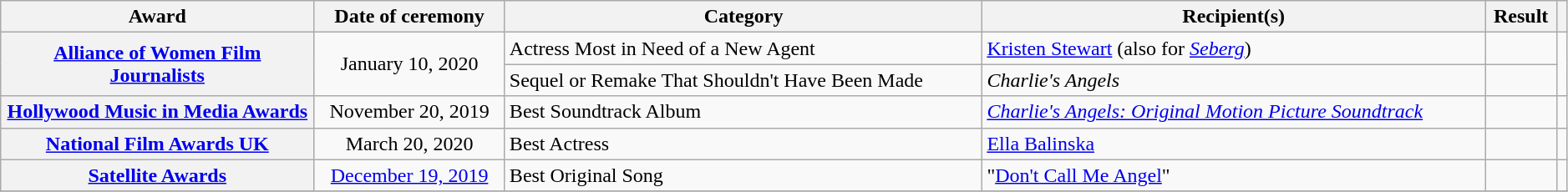<table class="wikitable sortable plainrowheaders" style="width: 99%">
<tr>
<th scope="col" style="width:20%;">Award</th>
<th scope="col">Date of ceremony</th>
<th scope="col">Category</th>
<th scope="col">Recipient(s)</th>
<th scope="col">Result</th>
<th scope="col" class="unsortable"></th>
</tr>
<tr>
<th scope="row" rowspan="2" style="text-align:center;"><a href='#'>Alliance of Women Film Journalists</a></th>
<td scope="row" rowspan="2" style="text-align:center;">January 10, 2020</td>
<td>Actress Most in Need of a New Agent</td>
<td><a href='#'>Kristen Stewart</a> (also for <em><a href='#'>Seberg</a></em>)</td>
<td></td>
<td scope="row" rowspan="2" style="text-align:center;"></td>
</tr>
<tr>
<td>Sequel or Remake That Shouldn't Have Been Made</td>
<td><em>Charlie's Angels</em></td>
<td></td>
</tr>
<tr>
<th scope="row" rowspan="1" style="text-align:center;"><a href='#'>Hollywood Music in Media Awards</a></th>
<td scope="row" style="text-align:center;">November 20, 2019</td>
<td>Best Soundtrack Album</td>
<td><em><a href='#'>Charlie's Angels: Original Motion Picture Soundtrack</a></em></td>
<td></td>
<td style="text-align:center;"></td>
</tr>
<tr>
<th scope="row" rowspan="1" style="text-align:center;"><a href='#'>National Film Awards UK</a></th>
<td scope="row" style="text-align:center;">March 20, 2020</td>
<td>Best Actress</td>
<td><a href='#'>Ella Balinska</a></td>
<td></td>
<td style="text-align:center;"></td>
</tr>
<tr>
<th scope="row" rowspan="1" style="text-align:center;"><a href='#'>Satellite Awards</a></th>
<td scope="row" style="text-align:center;"><a href='#'>December 19, 2019</a></td>
<td>Best Original Song</td>
<td>"<a href='#'>Don't Call Me Angel</a>"</td>
<td></td>
<td style="text-align:center;"></td>
</tr>
<tr>
</tr>
</table>
